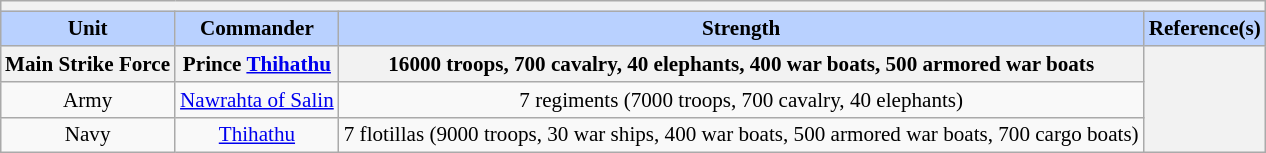<table class="wikitable collapsible" style="min-width:60em; margin:0.3em auto; font-size:88%;">
<tr>
<th colspan=5></th>
</tr>
<tr>
<th style="background-color:#B9D1FF">Unit</th>
<th style="background-color:#B9D1FF">Commander</th>
<th style="background-color:#B9D1FF">Strength</th>
<th style="background-color:#B9D1FF">Reference(s)</th>
</tr>
<tr>
<th colspan="1">Main Strike Force</th>
<th colspan="1">Prince <a href='#'>Thihathu</a></th>
<th colspan="1">16000 troops, 700 cavalry, 40 elephants, 400 war boats, 500 armored war boats</th>
<th rowspan="3"></th>
</tr>
<tr>
<td align="center">Army</td>
<td align="center"><a href='#'>Nawrahta of Salin</a></td>
<td align="center">7 regiments (7000 troops, 700 cavalry, 40 elephants)</td>
</tr>
<tr>
<td align="center">Navy</td>
<td align="center"><a href='#'>Thihathu</a></td>
<td align="center">7 flotillas (9000 troops, 30 war ships, 400 war boats, 500 armored war boats, 700 cargo boats)</td>
</tr>
</table>
